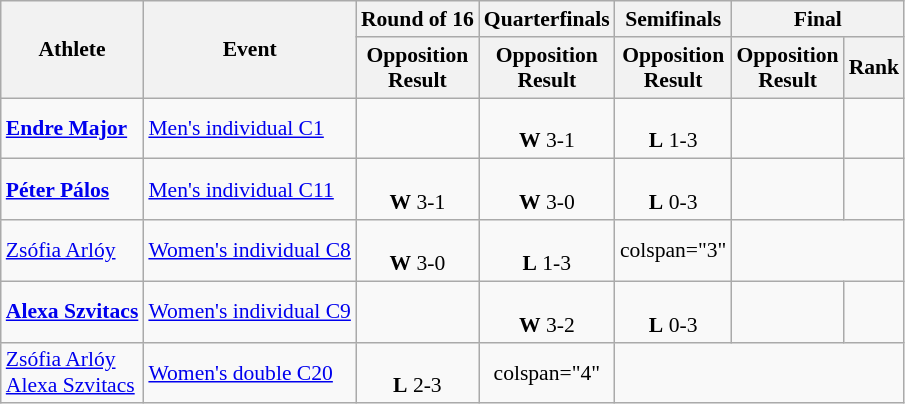<table class=wikitable style="font-size:90%">
<tr align=center>
<th rowspan="2">Athlete</th>
<th rowspan="2">Event</th>
<th>Round of 16</th>
<th>Quarterfinals</th>
<th>Semifinals</th>
<th colspan="2">Final</th>
</tr>
<tr>
<th>Opposition<br>Result</th>
<th>Opposition<br>Result</th>
<th>Opposition<br>Result</th>
<th>Opposition<br>Result</th>
<th>Rank</th>
</tr>
<tr align=center>
<td align=left><strong><a href='#'>Endre Major</a></strong></td>
<td align=left><a href='#'>Men's individual C1</a></td>
<td></td>
<td><br><strong>W</strong> 3-1</td>
<td><br><strong>L</strong> 1-3</td>
<td></td>
<td></td>
</tr>
<tr align=center>
<td align=left><strong><a href='#'>Péter Pálos</a></strong></td>
<td align=left><a href='#'>Men's individual C11</a></td>
<td><br><strong>W</strong> 3-1</td>
<td><br><strong>W</strong> 3-0</td>
<td><br><strong>L</strong> 0-3</td>
<td></td>
<td></td>
</tr>
<tr align="center">
<td align="left"><a href='#'>Zsófia Arlóy</a></td>
<td align="left"><a href='#'>Women's individual C8</a></td>
<td><br><strong>W</strong> 3-0</td>
<td><br><strong>L</strong> 1-3</td>
<td>colspan="3" </td>
</tr>
<tr align=center>
<td align=left><strong><a href='#'>Alexa Szvitacs</a></strong></td>
<td align=left><a href='#'>Women's individual C9</a></td>
<td></td>
<td><br><strong>W</strong> 3-2</td>
<td><br><strong>L</strong> 0-3</td>
<td></td>
<td></td>
</tr>
<tr align=center>
<td align=left><a href='#'>Zsófia Arlóy</a><br><a href='#'>Alexa Szvitacs</a></td>
<td align=left><a href='#'>Women's double C20</a></td>
<td><br><strong>L</strong> 2-3</td>
<td>colspan="4" </td>
</tr>
</table>
